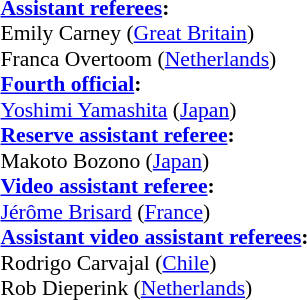<table width=50% style="font-size:90%">
<tr>
<td><br><strong><a href='#'>Assistant referees</a>:</strong>
<br>Emily Carney (<a href='#'>Great Britain</a>)
<br>Franca Overtoom (<a href='#'>Netherlands</a>)
<br><strong><a href='#'>Fourth official</a>:</strong>
<br><a href='#'>Yoshimi Yamashita</a> (<a href='#'>Japan</a>)
<br><strong><a href='#'>Reserve assistant referee</a>:</strong>
<br>Makoto Bozono (<a href='#'>Japan</a>)
<br><strong><a href='#'>Video assistant referee</a>:</strong>
<br><a href='#'>Jérôme Brisard</a> (<a href='#'>France</a>)
<br><strong><a href='#'>Assistant video assistant referees</a>:</strong>
<br>Rodrigo Carvajal (<a href='#'>Chile</a>)
<br>Rob Dieperink (<a href='#'>Netherlands</a>)</td>
</tr>
</table>
